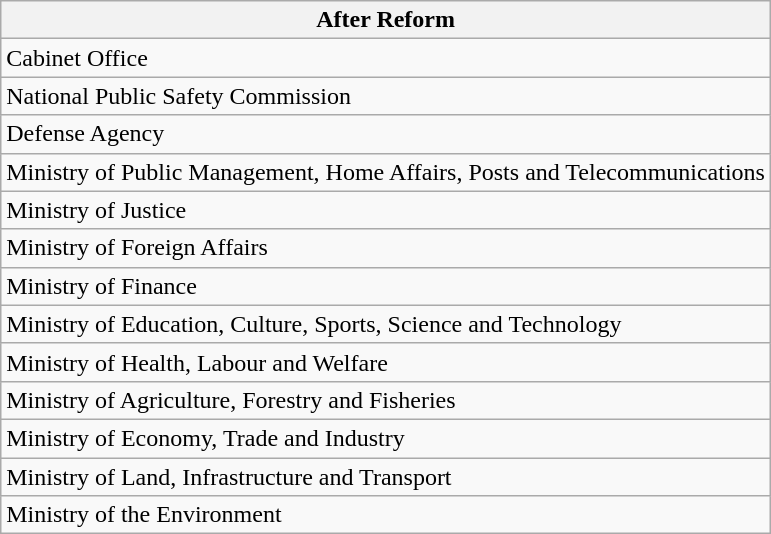<table class="wikitable">
<tr>
<th>After Reform</th>
</tr>
<tr>
<td>Cabinet Office</td>
</tr>
<tr>
<td>National Public Safety Commission</td>
</tr>
<tr>
<td>Defense Agency</td>
</tr>
<tr>
<td>Ministry of Public Management, Home Affairs,  Posts and Telecommunications</td>
</tr>
<tr>
<td>Ministry of Justice</td>
</tr>
<tr>
<td>Ministry of Foreign Affairs</td>
</tr>
<tr>
<td>Ministry of Finance</td>
</tr>
<tr>
<td>Ministry of Education, Culture, Sports, Science and Technology</td>
</tr>
<tr>
<td>Ministry of Health, Labour and Welfare</td>
</tr>
<tr>
<td>Ministry of Agriculture, Forestry and Fisheries</td>
</tr>
<tr>
<td>Ministry of Economy, Trade and Industry</td>
</tr>
<tr>
<td>Ministry of Land, Infrastructure and Transport</td>
</tr>
<tr>
<td>Ministry of the Environment</td>
</tr>
</table>
